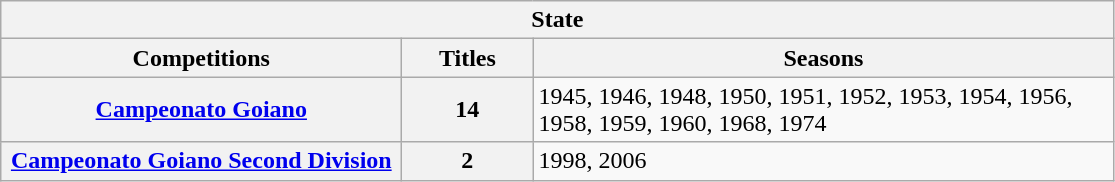<table class="wikitable">
<tr>
<th colspan="3">State</th>
</tr>
<tr>
<th style="width:260px">Competitions</th>
<th style="width:80px">Titles</th>
<th style="width:380px">Seasons</th>
</tr>
<tr>
<th style="text-align:center"><a href='#'>Campeonato Goiano</a></th>
<th style="text-align:center"><strong>14</strong></th>
<td align="left">1945, 1946, 1948, 1950, 1951, 1952, 1953, 1954, 1956, 1958, 1959, 1960, 1968, 1974</td>
</tr>
<tr>
<th style="text-align:center"><a href='#'>Campeonato Goiano Second Division</a></th>
<th style="text-align:center"><strong>2</strong></th>
<td align="left">1998, 2006</td>
</tr>
</table>
